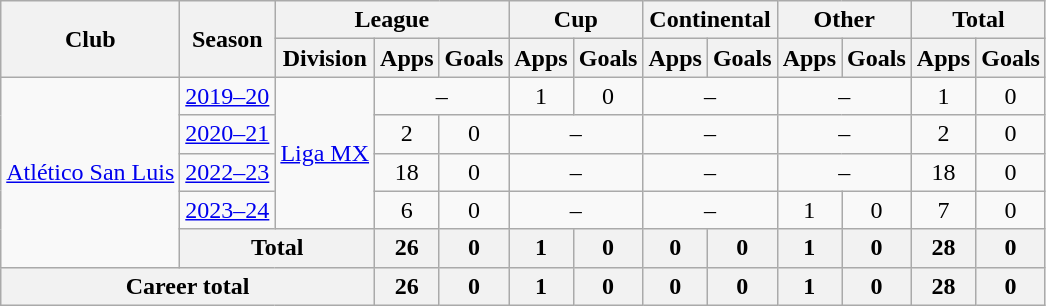<table class="wikitable" style="text-align: center">
<tr>
<th rowspan="2">Club</th>
<th rowspan="2">Season</th>
<th colspan="3">League</th>
<th colspan="2">Cup</th>
<th colspan="2">Continental</th>
<th colspan="2">Other</th>
<th colspan="2">Total</th>
</tr>
<tr>
<th>Division</th>
<th>Apps</th>
<th>Goals</th>
<th>Apps</th>
<th>Goals</th>
<th>Apps</th>
<th>Goals</th>
<th>Apps</th>
<th>Goals</th>
<th>Apps</th>
<th>Goals</th>
</tr>
<tr>
<td rowspan="5"><a href='#'>Atlético San Luis</a></td>
<td><a href='#'>2019–20</a></td>
<td rowspan="4"><a href='#'>Liga MX</a></td>
<td colspan="2">–</td>
<td>1</td>
<td>0</td>
<td colspan="2">–</td>
<td colspan="2">–</td>
<td>1</td>
<td>0</td>
</tr>
<tr>
<td><a href='#'>2020–21</a></td>
<td>2</td>
<td>0</td>
<td colspan="2">–</td>
<td colspan="2">–</td>
<td colspan="2">–</td>
<td>2</td>
<td>0</td>
</tr>
<tr>
<td><a href='#'>2022–23</a></td>
<td>18</td>
<td>0</td>
<td colspan="2">–</td>
<td colspan="2">–</td>
<td colspan="2">–</td>
<td>18</td>
<td>0</td>
</tr>
<tr>
<td><a href='#'>2023–24</a></td>
<td>6</td>
<td>0</td>
<td colspan="2">–</td>
<td colspan="2">–</td>
<td>1</td>
<td>0</td>
<td>7</td>
<td>0</td>
</tr>
<tr>
<th colspan="2">Total</th>
<th>26</th>
<th>0</th>
<th>1</th>
<th>0</th>
<th>0</th>
<th>0</th>
<th>1</th>
<th>0</th>
<th>28</th>
<th>0</th>
</tr>
<tr>
<th colspan="3"><strong>Career total</strong></th>
<th>26</th>
<th>0</th>
<th>1</th>
<th>0</th>
<th>0</th>
<th>0</th>
<th>1</th>
<th>0</th>
<th>28</th>
<th>0</th>
</tr>
</table>
